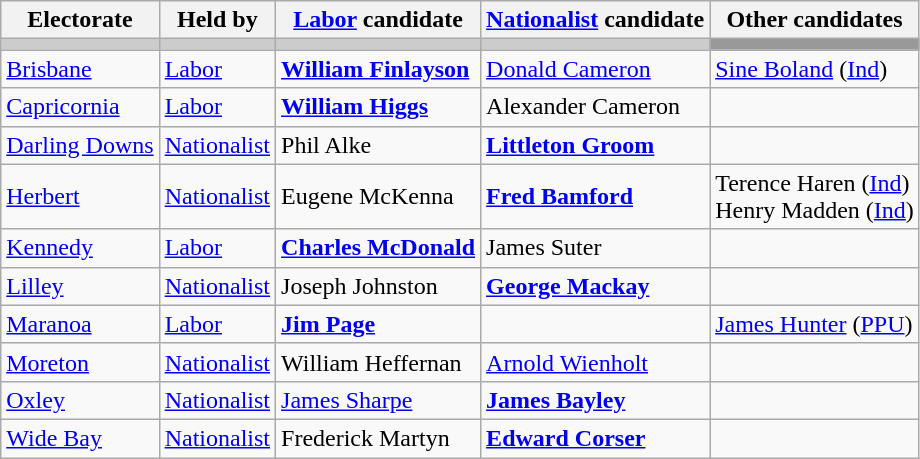<table class="wikitable">
<tr>
<th>Electorate</th>
<th>Held by</th>
<th><a href='#'>Labor</a> candidate</th>
<th><a href='#'>Nationalist</a> candidate</th>
<th>Other candidates</th>
</tr>
<tr bgcolor="#cccccc">
<td></td>
<td></td>
<td></td>
<td></td>
<td bgcolor="#999999"></td>
</tr>
<tr>
<td><a href='#'>Brisbane</a></td>
<td><a href='#'>Labor</a></td>
<td><strong><a href='#'>William Finlayson</a></strong></td>
<td><a href='#'>Donald Cameron</a></td>
<td><a href='#'>Sine Boland</a> (<a href='#'>Ind</a>)</td>
</tr>
<tr>
<td><a href='#'>Capricornia</a></td>
<td><a href='#'>Labor</a></td>
<td><strong><a href='#'>William Higgs</a></strong></td>
<td>Alexander Cameron</td>
<td></td>
</tr>
<tr>
<td><a href='#'>Darling Downs</a></td>
<td><a href='#'>Nationalist</a></td>
<td>Phil Alke</td>
<td><strong><a href='#'>Littleton Groom</a></strong></td>
<td></td>
</tr>
<tr>
<td><a href='#'>Herbert</a></td>
<td><a href='#'>Nationalist</a></td>
<td>Eugene McKenna</td>
<td><strong><a href='#'>Fred Bamford</a></strong></td>
<td>Terence Haren (<a href='#'>Ind</a>)<br>Henry Madden (<a href='#'>Ind</a>)</td>
</tr>
<tr>
<td><a href='#'>Kennedy</a></td>
<td><a href='#'>Labor</a></td>
<td><strong><a href='#'>Charles McDonald</a></strong></td>
<td>James Suter</td>
<td></td>
</tr>
<tr>
<td><a href='#'>Lilley</a></td>
<td><a href='#'>Nationalist</a></td>
<td>Joseph Johnston</td>
<td><strong><a href='#'>George Mackay</a></strong></td>
<td></td>
</tr>
<tr>
<td><a href='#'>Maranoa</a></td>
<td><a href='#'>Labor</a></td>
<td><strong><a href='#'>Jim Page</a></strong></td>
<td></td>
<td><a href='#'>James Hunter</a> (<a href='#'>PPU</a>)</td>
</tr>
<tr>
<td><a href='#'>Moreton</a></td>
<td><a href='#'>Nationalist</a></td>
<td>William Heffernan</td>
<td><a href='#'>Arnold Wienholt</a></td>
<td></td>
</tr>
<tr>
<td><a href='#'>Oxley</a></td>
<td><a href='#'>Nationalist</a></td>
<td><a href='#'>James Sharpe</a></td>
<td><strong><a href='#'>James Bayley</a></strong></td>
<td></td>
</tr>
<tr>
<td><a href='#'>Wide Bay</a></td>
<td><a href='#'>Nationalist</a></td>
<td>Frederick Martyn</td>
<td><strong><a href='#'>Edward Corser</a></strong></td>
<td></td>
</tr>
</table>
